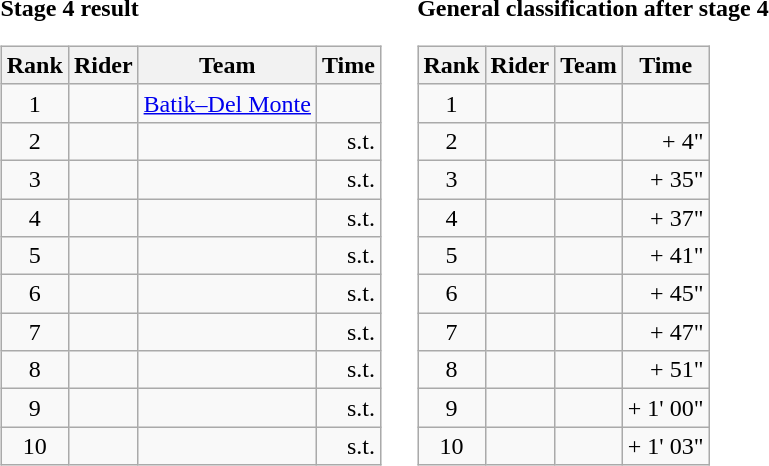<table>
<tr>
<td><strong>Stage 4 result</strong><br><table class="wikitable">
<tr>
<th scope="col">Rank</th>
<th scope="col">Rider</th>
<th scope="col">Team</th>
<th scope="col">Time</th>
</tr>
<tr>
<td style="text-align:center;">1</td>
<td></td>
<td><a href='#'>Batik–Del Monte</a></td>
<td style="text-align:right;"></td>
</tr>
<tr>
<td style="text-align:center;">2</td>
<td></td>
<td></td>
<td style="text-align:right;">s.t.</td>
</tr>
<tr>
<td style="text-align:center;">3</td>
<td></td>
<td></td>
<td style="text-align:right;">s.t.</td>
</tr>
<tr>
<td style="text-align:center;">4</td>
<td> </td>
<td></td>
<td style="text-align:right;">s.t.</td>
</tr>
<tr>
<td style="text-align:center;">5</td>
<td></td>
<td></td>
<td style="text-align:right;">s.t.</td>
</tr>
<tr>
<td style="text-align:center;">6</td>
<td></td>
<td></td>
<td style="text-align:right;">s.t.</td>
</tr>
<tr>
<td style="text-align:center;">7</td>
<td></td>
<td></td>
<td style="text-align:right;">s.t.</td>
</tr>
<tr>
<td style="text-align:center;">8</td>
<td></td>
<td></td>
<td style="text-align:right;">s.t.</td>
</tr>
<tr>
<td style="text-align:center;">9</td>
<td></td>
<td></td>
<td style="text-align:right;">s.t.</td>
</tr>
<tr>
<td style="text-align:center;">10</td>
<td></td>
<td></td>
<td style="text-align:right;">s.t.</td>
</tr>
</table>
</td>
<td></td>
<td><strong>General classification after stage 4</strong><br><table class="wikitable">
<tr>
<th scope="col">Rank</th>
<th scope="col">Rider</th>
<th scope="col">Team</th>
<th scope="col">Time</th>
</tr>
<tr>
<td style="text-align:center;">1</td>
<td> </td>
<td></td>
<td style="text-align:right;"></td>
</tr>
<tr>
<td style="text-align:center;">2</td>
<td></td>
<td></td>
<td style="text-align:right;">+ 4"</td>
</tr>
<tr>
<td style="text-align:center;">3</td>
<td></td>
<td></td>
<td style="text-align:right;">+ 35"</td>
</tr>
<tr>
<td style="text-align:center;">4</td>
<td></td>
<td></td>
<td style="text-align:right;">+ 37"</td>
</tr>
<tr>
<td style="text-align:center;">5</td>
<td></td>
<td></td>
<td style="text-align:right;">+ 41"</td>
</tr>
<tr>
<td style="text-align:center;">6</td>
<td></td>
<td></td>
<td style="text-align:right;">+ 45"</td>
</tr>
<tr>
<td style="text-align:center;">7</td>
<td></td>
<td></td>
<td style="text-align:right;">+ 47"</td>
</tr>
<tr>
<td style="text-align:center;">8</td>
<td></td>
<td></td>
<td style="text-align:right;">+ 51"</td>
</tr>
<tr>
<td style="text-align:center;">9</td>
<td></td>
<td></td>
<td style="text-align:right;">+ 1' 00"</td>
</tr>
<tr>
<td style="text-align:center;">10</td>
<td></td>
<td></td>
<td style="text-align:right;">+ 1' 03"</td>
</tr>
</table>
</td>
</tr>
</table>
